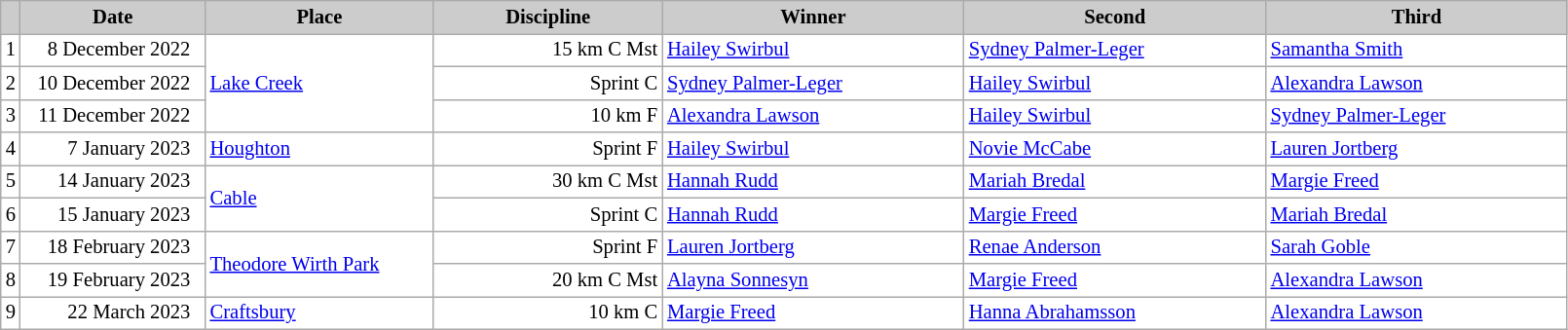<table class="wikitable plainrowheaders" style="background:#fff; font-size:86%; line-height:16px; border:grey solid 1px; border-collapse:collapse;">
<tr style="background:#ccc; text-align:center;">
<th scope="col" style="background:#ccc; width=30 px;"></th>
<th scope="col" style="background:#ccc; width:120px;">Date</th>
<th scope="col" style="background:#ccc; width:150px;">Place</th>
<th scope="col" style="background:#ccc; width:150px;">Discipline</th>
<th scope="col" style="background:#ccc; width:200px;">Winner</th>
<th scope="col" style="background:#ccc; width:200px;">Second</th>
<th scope="col" style="background:#ccc; width:200px;">Third</th>
</tr>
<tr>
<td align=center>1</td>
<td align=right>8 December 2022  </td>
<td rowspan=3> <a href='#'>Lake Creek</a></td>
<td align=right>15 km C Mst</td>
<td> <a href='#'>Hailey Swirbul</a></td>
<td> <a href='#'>Sydney Palmer-Leger</a></td>
<td> <a href='#'>Samantha Smith</a></td>
</tr>
<tr>
<td align=center>2</td>
<td align=right>10 December 2022  </td>
<td align=right>Sprint C</td>
<td> <a href='#'>Sydney Palmer-Leger</a></td>
<td> <a href='#'>Hailey Swirbul</a></td>
<td> <a href='#'>Alexandra Lawson</a></td>
</tr>
<tr>
<td align=center>3</td>
<td align=right>11 December 2022  </td>
<td align=right>10 km F</td>
<td> <a href='#'>Alexandra Lawson</a></td>
<td> <a href='#'>Hailey Swirbul</a></td>
<td> <a href='#'>Sydney Palmer-Leger</a></td>
</tr>
<tr>
<td align=center>4</td>
<td align=right>7 January 2023  </td>
<td> <a href='#'>Houghton</a></td>
<td align=right>Sprint F</td>
<td> <a href='#'>Hailey Swirbul</a></td>
<td> <a href='#'>Novie McCabe</a></td>
<td> <a href='#'>Lauren Jortberg</a></td>
</tr>
<tr>
<td align=center>5</td>
<td align=right>14 January 2023  </td>
<td rowspan=2> <a href='#'>Cable</a></td>
<td align=right>30 km C Mst</td>
<td> <a href='#'>Hannah Rudd</a></td>
<td> <a href='#'>Mariah Bredal</a></td>
<td> <a href='#'>Margie Freed</a></td>
</tr>
<tr>
<td align=center>6</td>
<td align=right>15 January 2023  </td>
<td align=right>Sprint C</td>
<td> <a href='#'>Hannah Rudd</a></td>
<td> <a href='#'>Margie Freed</a></td>
<td> <a href='#'>Mariah Bredal</a></td>
</tr>
<tr>
<td align=center>7</td>
<td align=right>18 February 2023  </td>
<td rowspan=2> <a href='#'>Theodore Wirth Park</a></td>
<td align=right>Sprint F</td>
<td> <a href='#'>Lauren Jortberg</a></td>
<td> <a href='#'>Renae Anderson</a></td>
<td> <a href='#'>Sarah Goble</a></td>
</tr>
<tr>
<td align=center>8</td>
<td align=right>19 February 2023  </td>
<td align=right>20 km C Mst</td>
<td> <a href='#'>Alayna Sonnesyn</a></td>
<td> <a href='#'>Margie Freed</a></td>
<td> <a href='#'>Alexandra Lawson</a></td>
</tr>
<tr>
<td align=center>9</td>
<td align=right>22 March 2023  </td>
<td> <a href='#'>Craftsbury</a></td>
<td align=right>10 km C</td>
<td> <a href='#'>Margie Freed</a></td>
<td> <a href='#'>Hanna Abrahamsson</a></td>
<td> <a href='#'>Alexandra Lawson</a></td>
</tr>
</table>
